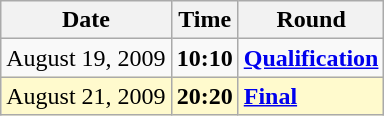<table class="wikitable">
<tr>
<th>Date</th>
<th>Time</th>
<th>Round</th>
</tr>
<tr>
<td>August 19, 2009</td>
<td><strong>10:10</strong></td>
<td><strong><a href='#'>Qualification</a></strong></td>
</tr>
<tr style=background:lemonchiffon>
<td>August 21, 2009</td>
<td><strong>20:20</strong></td>
<td><strong><a href='#'>Final</a></strong></td>
</tr>
</table>
